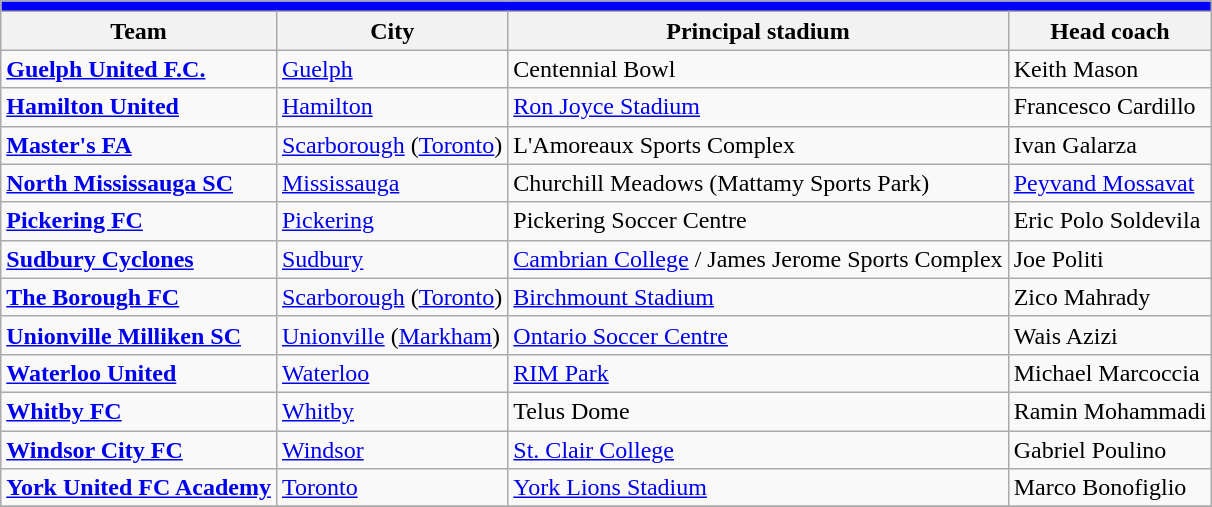<table class="wikitable sortable">
<tr>
<th style="background:blue" colspan="6"></th>
</tr>
<tr>
<th>Team</th>
<th>City</th>
<th>Principal stadium</th>
<th>Head coach</th>
</tr>
<tr>
<td><strong><a href='#'>Guelph United F.C.</a></strong></td>
<td><a href='#'>Guelph</a></td>
<td>Centennial Bowl</td>
<td>Keith Mason</td>
</tr>
<tr>
<td><strong><a href='#'>Hamilton United</a></strong></td>
<td><a href='#'>Hamilton</a></td>
<td><a href='#'>Ron Joyce Stadium</a></td>
<td>Francesco Cardillo</td>
</tr>
<tr>
<td><strong><a href='#'>Master's FA</a></strong></td>
<td><a href='#'>Scarborough</a> (<a href='#'>Toronto</a>)</td>
<td>L'Amoreaux Sports Complex</td>
<td>Ivan Galarza</td>
</tr>
<tr>
<td><strong><a href='#'>North Mississauga SC</a></strong></td>
<td><a href='#'>Mississauga</a></td>
<td>Churchill Meadows (Mattamy Sports Park)</td>
<td><a href='#'>Peyvand Mossavat</a></td>
</tr>
<tr>
<td><strong><a href='#'>Pickering FC</a></strong></td>
<td><a href='#'>Pickering</a></td>
<td>Pickering Soccer Centre</td>
<td>Eric Polo Soldevila</td>
</tr>
<tr>
<td><strong><a href='#'>Sudbury Cyclones</a></strong></td>
<td><a href='#'>Sudbury</a></td>
<td><a href='#'>Cambrian College</a> / James Jerome Sports Complex</td>
<td>Joe Politi</td>
</tr>
<tr>
<td><strong><a href='#'>The Borough FC</a></strong></td>
<td><a href='#'>Scarborough</a> (<a href='#'>Toronto</a>)</td>
<td><a href='#'>Birchmount Stadium</a></td>
<td>Zico Mahrady</td>
</tr>
<tr>
<td><strong><a href='#'>Unionville Milliken SC</a></strong></td>
<td><a href='#'>Unionville</a> (<a href='#'>Markham</a>)</td>
<td><a href='#'>Ontario Soccer Centre</a></td>
<td>Wais Azizi</td>
</tr>
<tr>
<td><strong><a href='#'>Waterloo United</a></strong></td>
<td><a href='#'>Waterloo</a></td>
<td><a href='#'>RIM Park</a></td>
<td>Michael Marcoccia</td>
</tr>
<tr>
<td><strong><a href='#'>Whitby FC</a></strong></td>
<td><a href='#'>Whitby</a></td>
<td>Telus Dome</td>
<td>Ramin Mohammadi</td>
</tr>
<tr>
<td><strong><a href='#'>Windsor City FC</a></strong></td>
<td><a href='#'>Windsor</a></td>
<td><a href='#'>St. Clair College</a></td>
<td>Gabriel Poulino</td>
</tr>
<tr>
<td><strong><a href='#'>York United FC Academy</a></strong></td>
<td><a href='#'>Toronto</a></td>
<td><a href='#'>York Lions Stadium</a></td>
<td>Marco Bonofiglio</td>
</tr>
<tr>
</tr>
</table>
